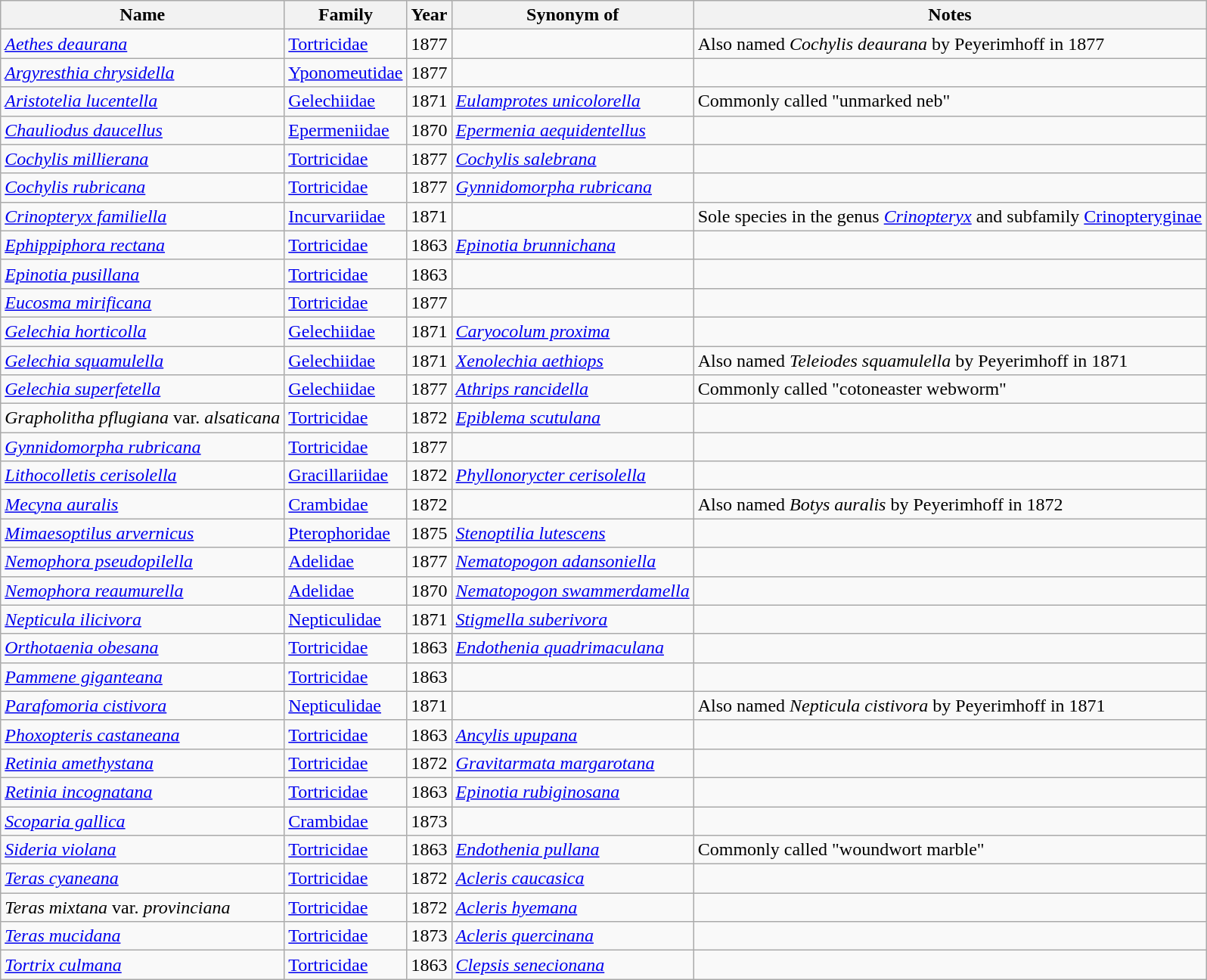<table class="wikitable sortable">
<tr>
<th>Name</th>
<th>Family</th>
<th>Year</th>
<th>Synonym of</th>
<th>Notes</th>
</tr>
<tr>
<td><em><a href='#'>Aethes deaurana</a></em></td>
<td><a href='#'>Tortricidae</a></td>
<td>1877</td>
<td></td>
<td>Also named <em>Cochylis deaurana</em> by Peyerimhoff in 1877</td>
</tr>
<tr>
<td><em><a href='#'>Argyresthia chrysidella</a></em></td>
<td><a href='#'>Yponomeutidae</a></td>
<td>1877</td>
<td></td>
<td></td>
</tr>
<tr>
<td><em><a href='#'>Aristotelia lucentella</a></em></td>
<td><a href='#'>Gelechiidae</a></td>
<td>1871</td>
<td><em><a href='#'>Eulamprotes unicolorella</a></em></td>
<td>Commonly called "unmarked neb"</td>
</tr>
<tr>
<td><em><a href='#'>Chauliodus daucellus</a></em></td>
<td><a href='#'>Epermeniidae</a></td>
<td>1870</td>
<td><em><a href='#'>Epermenia aequidentellus</a></em></td>
<td></td>
</tr>
<tr>
<td><em><a href='#'>Cochylis millierana</a></em></td>
<td><a href='#'>Tortricidae</a></td>
<td>1877</td>
<td><em><a href='#'>Cochylis salebrana</a></em></td>
<td></td>
</tr>
<tr>
<td><em><a href='#'>Cochylis rubricana</a></em></td>
<td><a href='#'>Tortricidae</a></td>
<td>1877</td>
<td><em><a href='#'>Gynnidomorpha rubricana</a></em></td>
<td></td>
</tr>
<tr>
<td><em><a href='#'>Crinopteryx familiella</a></em></td>
<td><a href='#'>Incurvariidae</a></td>
<td>1871</td>
<td></td>
<td>Sole species in the genus <em><a href='#'>Crinopteryx</a></em> and subfamily <a href='#'>Crinopteryginae</a></td>
</tr>
<tr>
<td><em><a href='#'>Ephippiphora rectana</a></em></td>
<td><a href='#'>Tortricidae</a></td>
<td>1863</td>
<td><em><a href='#'>Epinotia brunnichana</a></em></td>
<td></td>
</tr>
<tr>
<td><em><a href='#'>Epinotia pusillana</a></em></td>
<td><a href='#'>Tortricidae</a></td>
<td>1863</td>
<td></td>
<td></td>
</tr>
<tr>
<td><em><a href='#'>Eucosma mirificana</a></em></td>
<td><a href='#'>Tortricidae</a></td>
<td>1877</td>
<td></td>
<td></td>
</tr>
<tr>
<td><em><a href='#'>Gelechia horticolla</a></em></td>
<td><a href='#'>Gelechiidae</a></td>
<td>1871</td>
<td><em><a href='#'>Caryocolum proxima</a></em></td>
<td></td>
</tr>
<tr>
<td><em><a href='#'>Gelechia squamulella</a></em></td>
<td><a href='#'>Gelechiidae</a></td>
<td>1871</td>
<td><em><a href='#'>Xenolechia aethiops</a></em></td>
<td>Also named <em>Teleiodes squamulella</em> by Peyerimhoff in 1871</td>
</tr>
<tr>
<td><em><a href='#'>Gelechia superfetella</a></em></td>
<td><a href='#'>Gelechiidae</a></td>
<td>1877</td>
<td><em><a href='#'>Athrips rancidella</a></em></td>
<td>Commonly called "cotoneaster webworm"</td>
</tr>
<tr>
<td><em>Grapholitha pflugiana</em> var. <em>alsaticana</em></td>
<td><a href='#'>Tortricidae</a></td>
<td>1872</td>
<td><em><a href='#'>Epiblema scutulana</a></em></td>
<td></td>
</tr>
<tr>
<td><em><a href='#'>Gynnidomorpha rubricana</a></em></td>
<td><a href='#'>Tortricidae</a></td>
<td>1877</td>
<td></td>
<td></td>
</tr>
<tr>
<td><em><a href='#'>Lithocolletis cerisolella</a></em></td>
<td><a href='#'>Gracillariidae</a></td>
<td>1872</td>
<td><em><a href='#'>Phyllonorycter cerisolella</a></em></td>
<td></td>
</tr>
<tr>
<td><em><a href='#'>Mecyna auralis</a></em></td>
<td><a href='#'>Crambidae</a></td>
<td>1872</td>
<td></td>
<td>Also named <em>Botys auralis</em> by Peyerimhoff in 1872</td>
</tr>
<tr>
<td><em><a href='#'>Mimaesoptilus arvernicus</a></em></td>
<td><a href='#'>Pterophoridae</a></td>
<td>1875</td>
<td><em><a href='#'>Stenoptilia lutescens</a></em></td>
<td></td>
</tr>
<tr>
<td><em><a href='#'>Nemophora pseudopilella</a></em></td>
<td><a href='#'>Adelidae</a></td>
<td>1877</td>
<td><em><a href='#'>Nematopogon adansoniella</a></em></td>
<td></td>
</tr>
<tr>
<td><em><a href='#'>Nemophora reaumurella</a></em></td>
<td><a href='#'>Adelidae</a></td>
<td>1870</td>
<td><em><a href='#'>Nematopogon swammerdamella</a></em></td>
<td></td>
</tr>
<tr>
<td><em><a href='#'>Nepticula ilicivora</a></em></td>
<td><a href='#'>Nepticulidae</a></td>
<td>1871</td>
<td><em><a href='#'>Stigmella suberivora</a></em></td>
<td></td>
</tr>
<tr>
<td><em><a href='#'>Orthotaenia obesana</a></em></td>
<td><a href='#'>Tortricidae</a></td>
<td>1863</td>
<td><em><a href='#'>Endothenia quadrimaculana</a></em></td>
<td></td>
</tr>
<tr>
<td><em><a href='#'>Pammene giganteana</a></em></td>
<td><a href='#'>Tortricidae</a></td>
<td>1863</td>
<td></td>
<td></td>
</tr>
<tr>
<td><em><a href='#'>Parafomoria cistivora</a></em></td>
<td><a href='#'>Nepticulidae</a></td>
<td>1871</td>
<td></td>
<td>Also named <em>Nepticula cistivora</em> by Peyerimhoff in 1871</td>
</tr>
<tr>
<td><em><a href='#'>Phoxopteris castaneana</a></em></td>
<td><a href='#'>Tortricidae</a></td>
<td>1863</td>
<td><em><a href='#'>Ancylis upupana</a></em></td>
<td></td>
</tr>
<tr>
<td><em><a href='#'>Retinia amethystana</a></em></td>
<td><a href='#'>Tortricidae</a></td>
<td>1872</td>
<td><em><a href='#'>Gravitarmata margarotana</a></em></td>
<td></td>
</tr>
<tr>
<td><em><a href='#'>Retinia incognatana</a></em></td>
<td><a href='#'>Tortricidae</a></td>
<td>1863</td>
<td><em><a href='#'>Epinotia rubiginosana</a></em></td>
<td></td>
</tr>
<tr>
<td><em><a href='#'>Scoparia gallica</a></em></td>
<td><a href='#'>Crambidae</a></td>
<td>1873</td>
<td></td>
<td></td>
</tr>
<tr>
<td><em><a href='#'>Sideria violana</a></em></td>
<td><a href='#'>Tortricidae</a></td>
<td>1863</td>
<td><em><a href='#'>Endothenia pullana</a></em></td>
<td>Commonly called "woundwort marble"</td>
</tr>
<tr>
<td><em><a href='#'>Teras cyaneana</a></em></td>
<td><a href='#'>Tortricidae</a></td>
<td>1872</td>
<td><em><a href='#'>Acleris caucasica</a></em></td>
<td></td>
</tr>
<tr>
<td><em>Teras mixtana</em> var. <em>provinciana</em></td>
<td><a href='#'>Tortricidae</a></td>
<td>1872</td>
<td><em><a href='#'>Acleris hyemana</a></em></td>
<td></td>
</tr>
<tr>
<td><em><a href='#'>Teras mucidana</a></em></td>
<td><a href='#'>Tortricidae</a></td>
<td>1873</td>
<td><em><a href='#'>Acleris quercinana</a></em></td>
<td></td>
</tr>
<tr>
<td><em><a href='#'>Tortrix culmana</a></em></td>
<td><a href='#'>Tortricidae</a></td>
<td>1863</td>
<td><em><a href='#'>Clepsis senecionana</a></em></td>
<td></td>
</tr>
</table>
